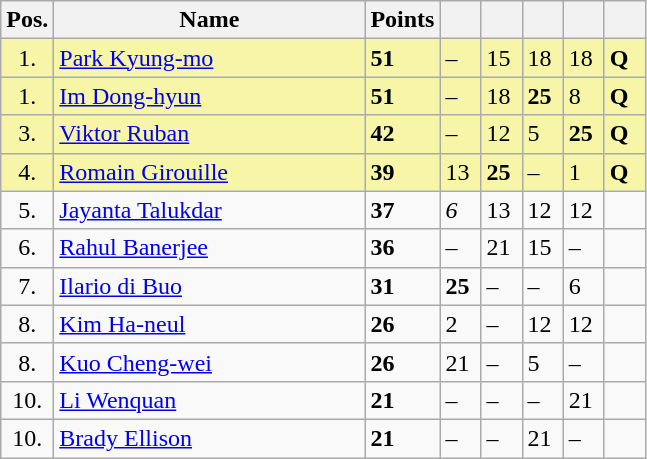<table class="wikitable">
<tr>
<th width=10px>Pos.</th>
<th width=200px>Name</th>
<th width=20px>Points</th>
<th width=20px></th>
<th width=20px></th>
<th width=20px></th>
<th width=20px></th>
<th width=20px></th>
</tr>
<tr style="background:#f7f6a8;">
<td align=center>1.</td>
<td> <a href='#'>Park Kyung-mo</a></td>
<td><strong>51</strong></td>
<td>–</td>
<td>15</td>
<td>18</td>
<td>18</td>
<td><strong>Q</strong></td>
</tr>
<tr style="background:#f7f6a8;">
<td align=center>1.</td>
<td> <a href='#'>Im Dong-hyun</a></td>
<td><strong>51</strong></td>
<td>–</td>
<td>18</td>
<td><strong>25</strong></td>
<td>8</td>
<td><strong>Q</strong></td>
</tr>
<tr style="background:#f7f6a8;">
<td align=center>3.</td>
<td> <a href='#'>Viktor Ruban</a></td>
<td><strong>42</strong></td>
<td>–</td>
<td>12</td>
<td>5</td>
<td><strong>25</strong></td>
<td><strong>Q</strong></td>
</tr>
<tr style="background:#f7f6a8;">
<td align=center>4.</td>
<td> <a href='#'>Romain Girouille</a></td>
<td><strong>39</strong></td>
<td>13</td>
<td><strong>25</strong></td>
<td>–</td>
<td>1</td>
<td><strong>Q</strong></td>
</tr>
<tr>
<td align=center>5.</td>
<td> <a href='#'>Jayanta Talukdar</a></td>
<td><strong>37</strong></td>
<td><em>6</em></td>
<td>13</td>
<td>12</td>
<td>12</td>
<td></td>
</tr>
<tr>
<td align=center>6.</td>
<td> <a href='#'>Rahul Banerjee</a></td>
<td><strong>36</strong></td>
<td>–</td>
<td>21</td>
<td>15</td>
<td>–</td>
<td></td>
</tr>
<tr>
<td align=center>7.</td>
<td> <a href='#'>Ilario di Buo</a></td>
<td><strong>31</strong></td>
<td><strong>25</strong></td>
<td>–</td>
<td>–</td>
<td>6</td>
<td></td>
</tr>
<tr>
<td align=center>8.</td>
<td> <a href='#'>Kim Ha-neul</a></td>
<td><strong>26</strong></td>
<td>2</td>
<td>–</td>
<td>12</td>
<td>12</td>
<td></td>
</tr>
<tr>
<td align=center>8.</td>
<td> <a href='#'>Kuo Cheng-wei</a></td>
<td><strong>26</strong></td>
<td>21</td>
<td>–</td>
<td>5</td>
<td>–</td>
<td></td>
</tr>
<tr>
<td align=center>10.</td>
<td> <a href='#'>Li Wenquan</a></td>
<td><strong>21</strong></td>
<td>–</td>
<td>–</td>
<td>–</td>
<td>21</td>
<td></td>
</tr>
<tr>
<td align=center>10.</td>
<td> <a href='#'>Brady Ellison</a></td>
<td><strong>21</strong></td>
<td>–</td>
<td>–</td>
<td>21</td>
<td>–</td>
<td></td>
</tr>
</table>
